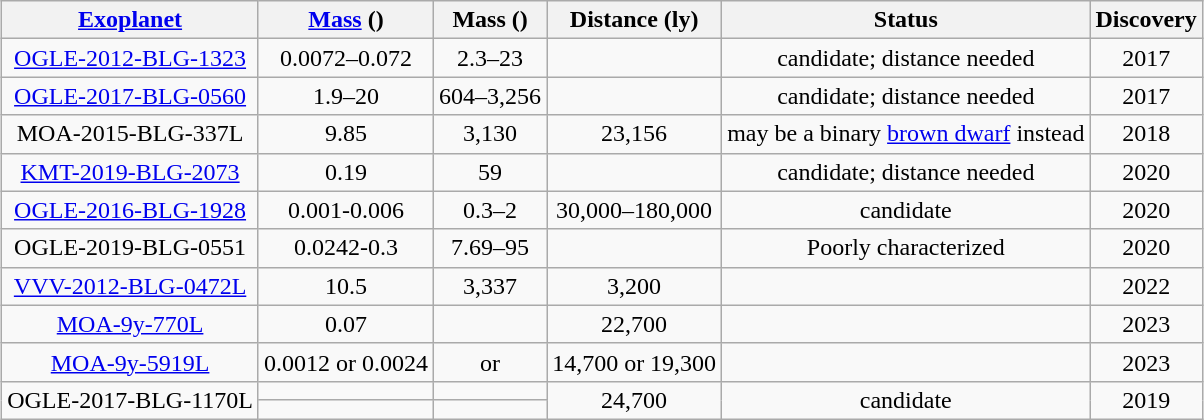<table class="wikitable sortable" style="margin:1em auto; text-align: center;">
<tr>
<th><a href='#'>Exoplanet</a></th>
<th><a href='#'>Mass</a> ()</th>
<th>Mass ()</th>
<th data-sort-type="number">Distance (ly)</th>
<th>Status</th>
<th>Discovery</th>
</tr>
<tr>
<td><a href='#'>OGLE-2012-BLG-1323</a></td>
<td>0.0072–0.072</td>
<td>2.3–23</td>
<td></td>
<td>candidate; distance needed</td>
<td>2017</td>
</tr>
<tr>
<td><a href='#'>OGLE-2017-BLG-0560</a></td>
<td>1.9–20</td>
<td>604–3,256</td>
<td></td>
<td>candidate; distance needed</td>
<td>2017</td>
</tr>
<tr>
<td>MOA-2015-BLG-337L</td>
<td>9.85</td>
<td>3,130</td>
<td>23,156</td>
<td>may be a binary <a href='#'>brown dwarf</a> instead</td>
<td>2018</td>
</tr>
<tr>
<td><a href='#'>KMT-2019-BLG-2073</a></td>
<td>0.19</td>
<td>59</td>
<td></td>
<td>candidate; distance needed</td>
<td>2020</td>
</tr>
<tr>
<td><a href='#'>OGLE-2016-BLG-1928</a></td>
<td>0.001-0.006</td>
<td>0.3–2</td>
<td>30,000–180,000</td>
<td>candidate</td>
<td>2020</td>
</tr>
<tr>
<td>OGLE-2019-BLG-0551</td>
<td>0.0242-0.3</td>
<td>7.69–95</td>
<td></td>
<td>Poorly characterized</td>
<td>2020</td>
</tr>
<tr>
<td><a href='#'>VVV-2012-BLG-0472L</a></td>
<td data-sort-value="31">10.5</td>
<td>3,337</td>
<td>3,200</td>
<td></td>
<td>2022</td>
</tr>
<tr>
<td><a href='#'>MOA-9y-770L</a></td>
<td>0.07</td>
<td></td>
<td>22,700</td>
<td></td>
<td>2023</td>
</tr>
<tr>
<td><a href='#'>MOA-9y-5919L</a></td>
<td>0.0012 or 0.0024</td>
<td> or </td>
<td>14,700 or 19,300</td>
<td></td>
<td>2023</td>
</tr>
<tr>
<td rowspan="2">OGLE-2017-BLG-1170L</td>
<td></td>
<td></td>
<td rowspan="2">24,700</td>
<td rowspan="2">candidate</td>
<td rowspan="2">2019</td>
</tr>
<tr>
<td></td>
<td></td>
</tr>
</table>
